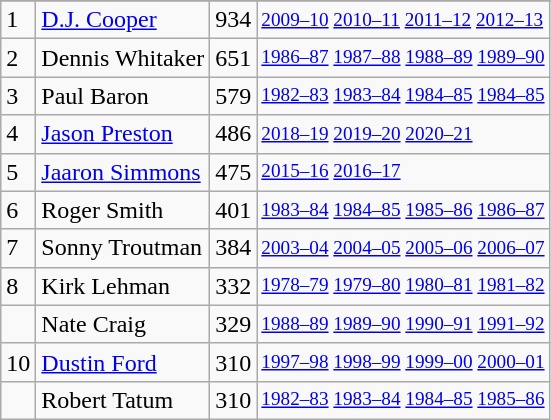<table class="wikitable">
<tr>
</tr>
<tr>
<td>1</td>
<td><a href='#'>D.J. Cooper</a></td>
<td>934</td>
<td style="font-size:80%;"><a href='#'>2009–10</a> <a href='#'>2010–11</a> <a href='#'>2011–12</a> <a href='#'>2012–13</a></td>
</tr>
<tr>
<td>2</td>
<td>Dennis Whitaker</td>
<td>651</td>
<td style="font-size:80%;"><a href='#'>1986–87</a> <a href='#'>1987–88</a> <a href='#'>1988–89</a> <a href='#'>1989–90</a></td>
</tr>
<tr>
<td>3</td>
<td>Paul Baron</td>
<td>579</td>
<td style="font-size:80%;"><a href='#'>1982–83</a> <a href='#'>1983–84</a> <a href='#'>1984–85</a> <a href='#'>1984–85</a></td>
</tr>
<tr>
<td>4</td>
<td><a href='#'>Jason Preston</a></td>
<td>486</td>
<td style="font-size:80%;"><a href='#'>2018–19</a> <a href='#'>2019–20</a> <a href='#'>2020–21</a></td>
</tr>
<tr>
<td>5</td>
<td><a href='#'>Jaaron Simmons</a></td>
<td>475</td>
<td style="font-size:80%;"><a href='#'>2015–16</a> <a href='#'>2016–17</a></td>
</tr>
<tr>
<td>6</td>
<td>Roger Smith</td>
<td>401</td>
<td style="font-size:80%;"><a href='#'>1983–84</a> <a href='#'>1984–85</a> <a href='#'>1985–86</a> <a href='#'>1986–87</a></td>
</tr>
<tr>
<td>7</td>
<td>Sonny Troutman</td>
<td>384</td>
<td style="font-size:80%;"><a href='#'>2003–04</a> <a href='#'>2004–05</a> <a href='#'>2005–06</a> <a href='#'>2006–07</a></td>
</tr>
<tr>
<td>8</td>
<td>Kirk Lehman</td>
<td>332</td>
<td style="font-size:80%;"><a href='#'>1978–79</a> <a href='#'>1979–80</a> <a href='#'>1980–81</a> <a href='#'>1981–82</a></td>
</tr>
<tr>
<td></td>
<td>Nate Craig</td>
<td>329</td>
<td style="font-size:80%;"><a href='#'>1988–89</a> <a href='#'>1989–90</a> <a href='#'>1990–91</a> <a href='#'>1991–92</a></td>
</tr>
<tr>
<td>10</td>
<td><a href='#'>Dustin Ford</a></td>
<td>310</td>
<td style="font-size:80%;"><a href='#'>1997–98</a> <a href='#'>1998–99</a> <a href='#'>1999–00</a> <a href='#'>2000–01</a></td>
</tr>
<tr>
<td></td>
<td>Robert Tatum</td>
<td>310</td>
<td style="font-size:80%;"><a href='#'>1982–83</a> <a href='#'>1983–84</a> <a href='#'>1984–85</a> <a href='#'>1985–86</a></td>
</tr>
</table>
